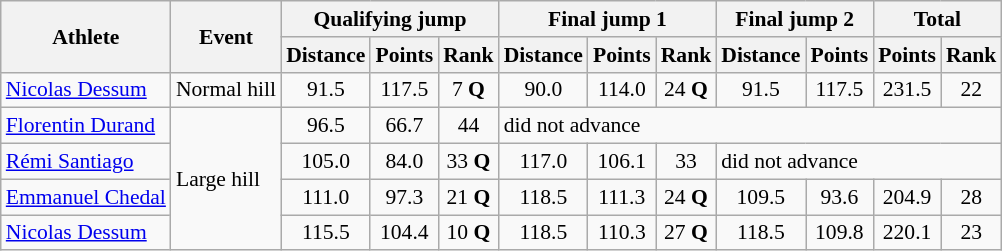<table class="wikitable" style="font-size:90%">
<tr>
<th rowspan="2">Athlete</th>
<th rowspan="2">Event</th>
<th colspan="3">Qualifying jump</th>
<th colspan="3">Final jump 1</th>
<th colspan="2">Final jump 2</th>
<th colspan="2">Total</th>
</tr>
<tr>
<th>Distance</th>
<th>Points</th>
<th>Rank</th>
<th>Distance</th>
<th>Points</th>
<th>Rank</th>
<th>Distance</th>
<th>Points</th>
<th>Points</th>
<th>Rank</th>
</tr>
<tr>
<td><a href='#'>Nicolas Dessum</a></td>
<td>Normal hill</td>
<td align="center">91.5</td>
<td align="center">117.5</td>
<td align="center">7 <strong>Q</strong></td>
<td align="center">90.0</td>
<td align="center">114.0</td>
<td align="center">24 <strong>Q</strong></td>
<td align="center">91.5</td>
<td align="center">117.5</td>
<td align="center">231.5</td>
<td align="center">22</td>
</tr>
<tr>
<td><a href='#'>Florentin Durand</a></td>
<td rowspan="4">Large hill</td>
<td align="center">96.5</td>
<td align="center">66.7</td>
<td align="center">44</td>
<td colspan="7">did not advance</td>
</tr>
<tr>
<td><a href='#'>Rémi Santiago</a></td>
<td align="center">105.0</td>
<td align="center">84.0</td>
<td align="center">33 <strong>Q</strong></td>
<td align="center">117.0</td>
<td align="center">106.1</td>
<td align="center">33</td>
<td colspan="4">did not advance</td>
</tr>
<tr>
<td><a href='#'>Emmanuel Chedal</a></td>
<td align="center">111.0</td>
<td align="center">97.3</td>
<td align="center">21 <strong>Q</strong></td>
<td align="center">118.5</td>
<td align="center">111.3</td>
<td align="center">24 <strong>Q</strong></td>
<td align="center">109.5</td>
<td align="center">93.6</td>
<td align="center">204.9</td>
<td align="center">28</td>
</tr>
<tr>
<td><a href='#'>Nicolas Dessum</a></td>
<td align="center">115.5</td>
<td align="center">104.4</td>
<td align="center">10 <strong>Q</strong></td>
<td align="center">118.5</td>
<td align="center">110.3</td>
<td align="center">27 <strong>Q</strong></td>
<td align="center">118.5</td>
<td align="center">109.8</td>
<td align="center">220.1</td>
<td align="center">23</td>
</tr>
</table>
